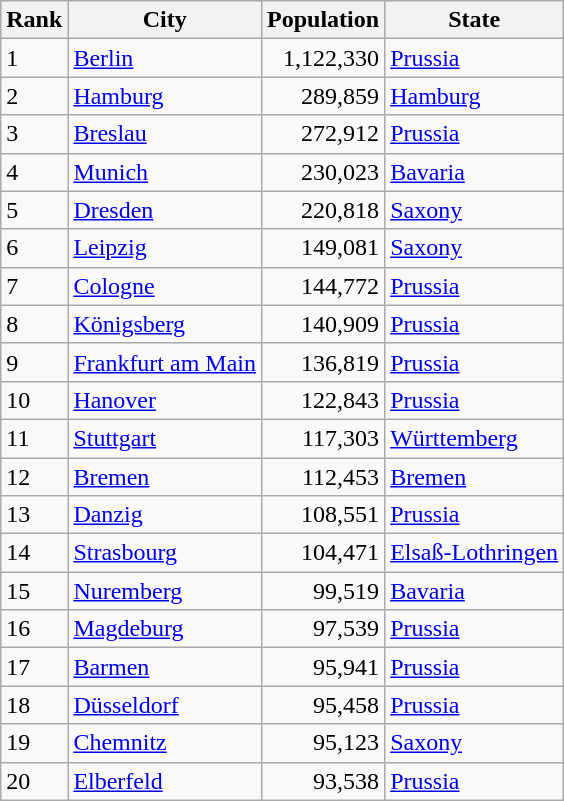<table class="wikitable sortable zebra">
<tr>
<th>Rank</th>
<th>City</th>
<th>Population</th>
<th>State</th>
</tr>
<tr>
<td>1</td>
<td><a href='#'>Berlin</a></td>
<td align="right">1,122,330</td>
<td><a href='#'>Prussia</a></td>
</tr>
<tr>
<td>2</td>
<td><a href='#'>Hamburg</a></td>
<td align="right">289,859</td>
<td><a href='#'>Hamburg</a></td>
</tr>
<tr>
<td>3</td>
<td><a href='#'>Breslau</a></td>
<td align="right">272,912</td>
<td><a href='#'>Prussia</a></td>
</tr>
<tr>
<td>4</td>
<td><a href='#'>Munich</a></td>
<td align="right">230,023</td>
<td><a href='#'>Bavaria</a></td>
</tr>
<tr>
<td>5</td>
<td><a href='#'>Dresden</a></td>
<td align="right">220,818</td>
<td><a href='#'>Saxony</a></td>
</tr>
<tr>
<td>6</td>
<td><a href='#'>Leipzig</a></td>
<td align="right">149,081</td>
<td><a href='#'>Saxony</a></td>
</tr>
<tr>
<td>7</td>
<td><a href='#'>Cologne</a></td>
<td align="right">144,772</td>
<td><a href='#'>Prussia</a></td>
</tr>
<tr>
<td>8</td>
<td><a href='#'>Königsberg</a></td>
<td align="right">140,909</td>
<td><a href='#'>Prussia</a></td>
</tr>
<tr>
<td>9</td>
<td><a href='#'>Frankfurt am Main</a></td>
<td align="right">136,819</td>
<td><a href='#'>Prussia</a></td>
</tr>
<tr>
<td>10</td>
<td><a href='#'>Hanover</a></td>
<td align="right">122,843</td>
<td><a href='#'>Prussia</a></td>
</tr>
<tr>
<td>11</td>
<td><a href='#'>Stuttgart</a></td>
<td align="right">117,303</td>
<td><a href='#'>Württemberg</a></td>
</tr>
<tr>
<td>12</td>
<td><a href='#'>Bremen</a></td>
<td align="right">112,453</td>
<td><a href='#'>Bremen</a></td>
</tr>
<tr>
<td>13</td>
<td><a href='#'>Danzig</a></td>
<td align="right">108,551</td>
<td><a href='#'>Prussia</a></td>
</tr>
<tr>
<td>14</td>
<td><a href='#'>Strasbourg</a></td>
<td align="right">104,471</td>
<td><a href='#'>Elsaß-Lothringen</a></td>
</tr>
<tr>
<td>15</td>
<td><a href='#'>Nuremberg</a></td>
<td align="right">99,519</td>
<td><a href='#'>Bavaria</a></td>
</tr>
<tr>
<td>16</td>
<td><a href='#'>Magdeburg</a></td>
<td align="right">97,539</td>
<td><a href='#'>Prussia</a></td>
</tr>
<tr>
<td>17</td>
<td><a href='#'>Barmen</a></td>
<td align="right">95,941</td>
<td><a href='#'>Prussia</a></td>
</tr>
<tr>
<td>18</td>
<td><a href='#'>Düsseldorf</a></td>
<td align="right">95,458</td>
<td><a href='#'>Prussia</a></td>
</tr>
<tr>
<td>19</td>
<td><a href='#'>Chemnitz</a></td>
<td align="right">95,123</td>
<td><a href='#'>Saxony</a></td>
</tr>
<tr>
<td>20</td>
<td><a href='#'>Elberfeld</a></td>
<td align="right">93,538</td>
<td><a href='#'>Prussia</a></td>
</tr>
</table>
